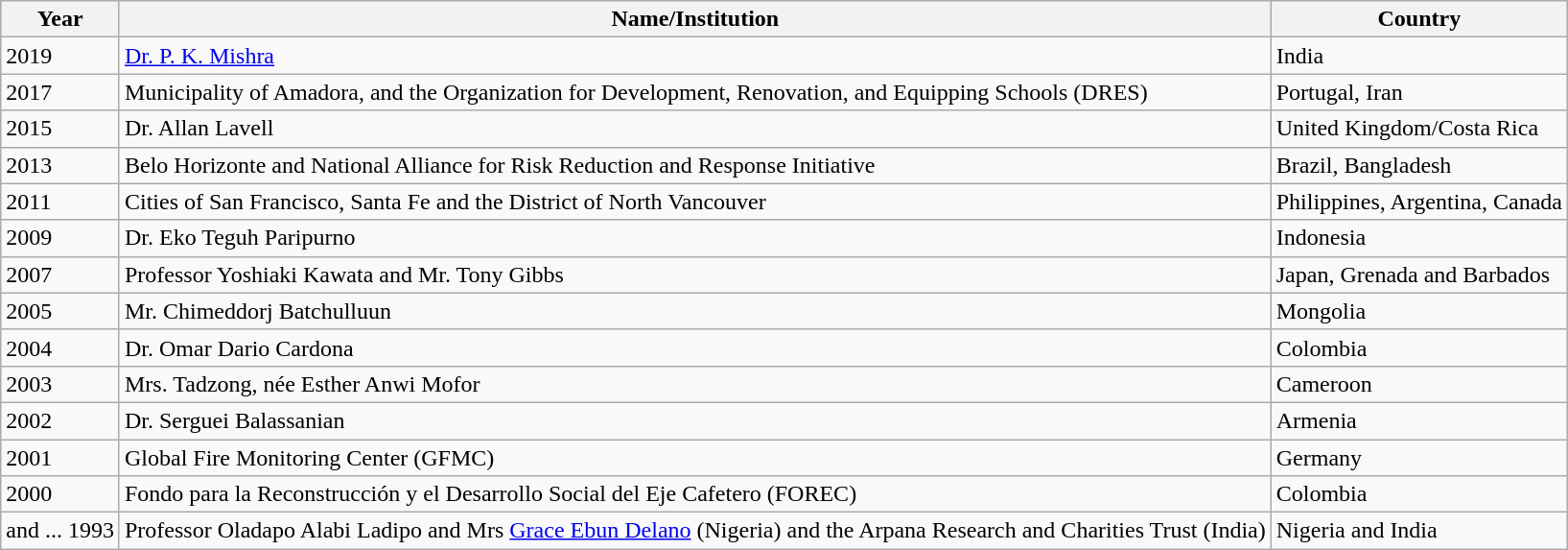<table class="wikitable sortable">
<tr>
<th>Year</th>
<th>Name/Institution</th>
<th>Country</th>
</tr>
<tr>
<td>2019</td>
<td><a href='#'>Dr. P. K. Mishra</a></td>
<td>India</td>
</tr>
<tr>
<td>2017</td>
<td>Municipality of Amadora, and the Organization for Development, Renovation, and Equipping Schools (DRES)</td>
<td>Portugal, Iran</td>
</tr>
<tr>
<td>2015</td>
<td>Dr. Allan Lavell</td>
<td>United Kingdom/Costa Rica</td>
</tr>
<tr>
<td>2013</td>
<td>Belo Horizonte and National Alliance for Risk Reduction and Response Initiative</td>
<td>Brazil, Bangladesh</td>
</tr>
<tr>
<td>2011</td>
<td>Cities of San Francisco, Santa Fe and the District of North Vancouver</td>
<td>Philippines, Argentina, Canada</td>
</tr>
<tr>
<td>2009</td>
<td>Dr. Eko Teguh Paripurno</td>
<td>Indonesia</td>
</tr>
<tr>
<td>2007</td>
<td>Professor Yoshiaki Kawata and Mr. Tony Gibbs</td>
<td>Japan, Grenada and Barbados</td>
</tr>
<tr>
<td>2005</td>
<td>Mr. Chimeddorj Batchulluun</td>
<td>Mongolia</td>
</tr>
<tr>
<td>2004</td>
<td>Dr. Omar Dario Cardona</td>
<td>Colombia</td>
</tr>
<tr>
<td>2003</td>
<td>Mrs. Tadzong, née Esther Anwi Mofor</td>
<td>Cameroon</td>
</tr>
<tr>
<td>2002</td>
<td>Dr. Serguei Balassanian</td>
<td>Armenia</td>
</tr>
<tr>
<td>2001</td>
<td>Global Fire Monitoring Center (GFMC)</td>
<td>Germany</td>
</tr>
<tr>
<td>2000</td>
<td>Fondo para la Reconstrucción y el Desarrollo Social del Eje Cafetero (FOREC)</td>
<td>Colombia</td>
</tr>
<tr>
<td>and ... 1993</td>
<td>Professor Oladapo Alabi Ladipo and Mrs <a href='#'>Grace Ebun Delano</a> (Nigeria) and the Arpana Research and Charities Trust (India)</td>
<td>Nigeria and India</td>
</tr>
</table>
